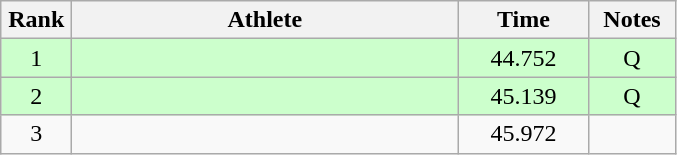<table class=wikitable style="text-align:center">
<tr>
<th width=40>Rank</th>
<th width=250>Athlete</th>
<th width=80>Time</th>
<th width=50>Notes</th>
</tr>
<tr bgcolor="ccffcc">
<td>1</td>
<td align=left></td>
<td>44.752</td>
<td>Q</td>
</tr>
<tr bgcolor="ccffcc">
<td>2</td>
<td align=left></td>
<td>45.139</td>
<td>Q</td>
</tr>
<tr>
<td>3</td>
<td align=left></td>
<td>45.972</td>
<td></td>
</tr>
</table>
